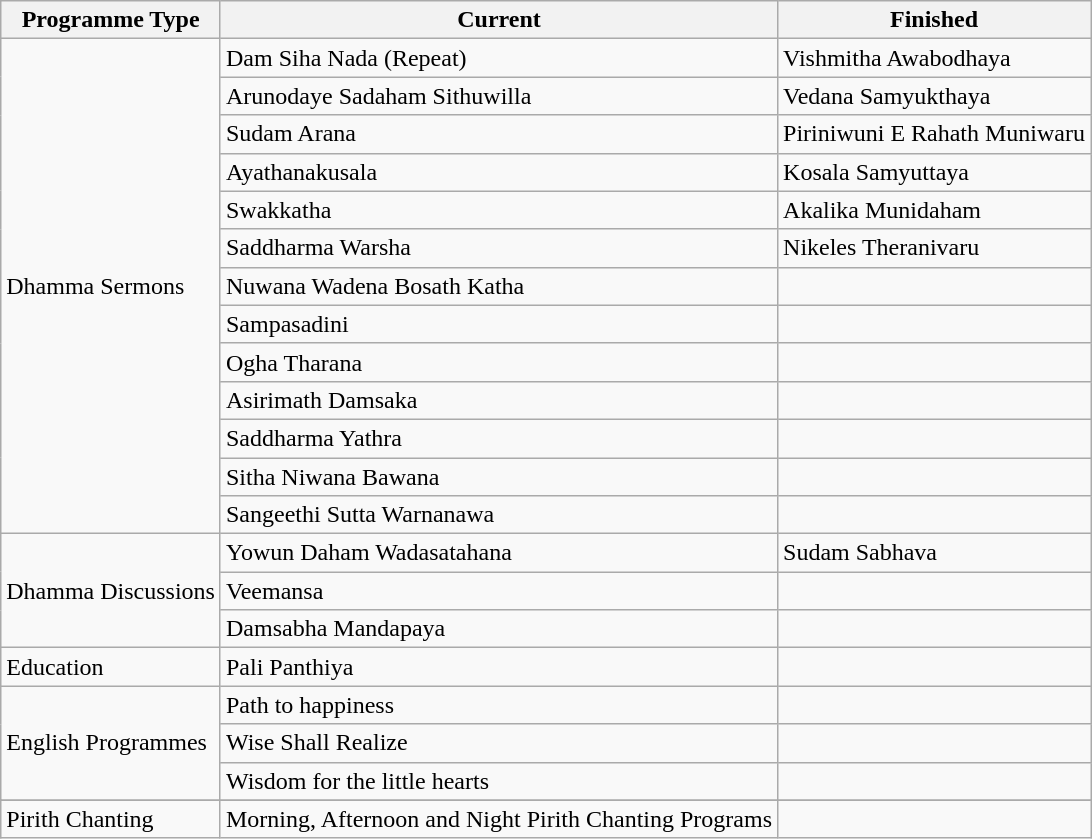<table class="wikitable">
<tr>
<th>Programme Type</th>
<th>Current</th>
<th>Finished</th>
</tr>
<tr>
<td rowspan="13">Dhamma Sermons</td>
<td>Dam Siha Nada (Repeat)</td>
<td>Vishmitha Awabodhaya</td>
</tr>
<tr>
<td>Arunodaye Sadaham Sithuwilla</td>
<td>Vedana Samyukthaya</td>
</tr>
<tr>
<td>Sudam Arana</td>
<td>Piriniwuni E Rahath Muniwaru</td>
</tr>
<tr>
<td>Ayathanakusala</td>
<td>Kosala Samyuttaya</td>
</tr>
<tr>
<td>Swakkatha</td>
<td>Akalika Munidaham</td>
</tr>
<tr>
<td>Saddharma Warsha</td>
<td>Nikeles Theranivaru</td>
</tr>
<tr>
<td>Nuwana Wadena Bosath Katha</td>
<td></td>
</tr>
<tr>
<td>Sampasadini</td>
<td></td>
</tr>
<tr>
<td>Ogha Tharana</td>
<td></td>
</tr>
<tr>
<td>Asirimath Damsaka</td>
<td></td>
</tr>
<tr>
<td>Saddharma Yathra</td>
<td></td>
</tr>
<tr>
<td>Sitha Niwana Bawana</td>
<td></td>
</tr>
<tr>
<td>Sangeethi Sutta Warnanawa</td>
<td></td>
</tr>
<tr>
<td rowspan="3">Dhamma Discussions</td>
<td>Yowun Daham Wadasatahana</td>
<td>Sudam Sabhava</td>
</tr>
<tr>
<td>Veemansa</td>
<td></td>
</tr>
<tr>
<td>Damsabha Mandapaya</td>
<td></td>
</tr>
<tr>
<td rowspan="1">Education</td>
<td>Pali Panthiya</td>
<td></td>
</tr>
<tr>
<td rowspan="3">English Programmes</td>
<td>Path to happiness</td>
<td></td>
</tr>
<tr>
<td>Wise Shall Realize</td>
<td></td>
</tr>
<tr>
<td>Wisdom for the little hearts</td>
<td></td>
</tr>
<tr>
</tr>
<tr>
<td>Pirith Chanting</td>
<td>Morning, Afternoon and Night Pirith Chanting Programs</td>
<td></td>
</tr>
</table>
